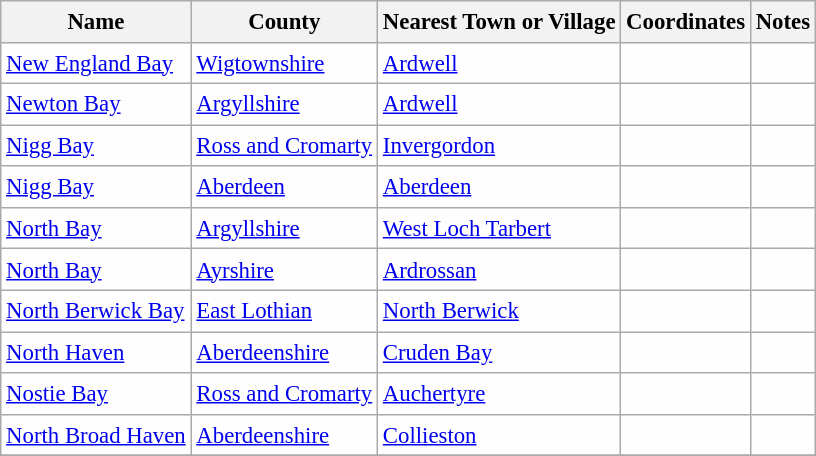<table class="wikitable sortable" style="table-layout:fixed;background-color:#FEFEFE;font-size:95%;padding:0.30em;line-height:1.35em;">
<tr>
<th scope="col">Name</th>
<th scope="col">County</th>
<th scope="col">Nearest Town or Village</th>
<th scope="col">Coordinates</th>
<th scope="col">Notes</th>
</tr>
<tr>
<td><a href='#'>New England Bay</a></td>
<td><a href='#'>Wigtownshire</a></td>
<td><a href='#'>Ardwell</a></td>
<td></td>
<td></td>
</tr>
<tr>
<td><a href='#'>Newton Bay</a></td>
<td><a href='#'>Argyllshire</a></td>
<td><a href='#'>Ardwell</a></td>
<td></td>
<td></td>
</tr>
<tr>
<td><a href='#'>Nigg Bay</a></td>
<td><a href='#'>Ross and Cromarty</a></td>
<td><a href='#'>Invergordon</a></td>
<td></td>
<td></td>
</tr>
<tr>
<td><a href='#'>Nigg Bay</a></td>
<td><a href='#'>Aberdeen</a></td>
<td><a href='#'>Aberdeen</a></td>
<td></td>
<td></td>
</tr>
<tr>
<td><a href='#'>North Bay</a></td>
<td><a href='#'>Argyllshire</a></td>
<td><a href='#'>West Loch Tarbert</a></td>
<td></td>
<td></td>
</tr>
<tr>
<td><a href='#'>North Bay</a></td>
<td><a href='#'>Ayrshire</a></td>
<td><a href='#'>Ardrossan</a></td>
<td></td>
<td></td>
</tr>
<tr>
<td><a href='#'>North Berwick Bay</a></td>
<td><a href='#'>East Lothian</a></td>
<td><a href='#'>North Berwick</a></td>
<td></td>
<td></td>
</tr>
<tr>
<td><a href='#'>North Haven</a></td>
<td><a href='#'>Aberdeenshire</a></td>
<td><a href='#'>Cruden Bay</a></td>
<td></td>
<td></td>
</tr>
<tr>
<td><a href='#'>Nostie Bay</a></td>
<td><a href='#'>Ross and Cromarty</a></td>
<td><a href='#'>Auchertyre</a></td>
<td></td>
<td></td>
</tr>
<tr>
<td><a href='#'>North Broad Haven</a></td>
<td><a href='#'>Aberdeenshire</a></td>
<td><a href='#'>Collieston</a></td>
<td></td>
<td></td>
</tr>
<tr>
</tr>
</table>
